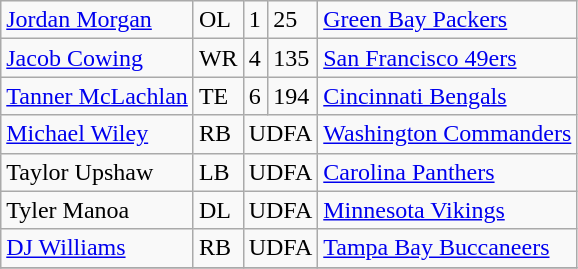<table class="wikitable" text-align:center;>
<tr>
<td><a href='#'>Jordan Morgan</a></td>
<td>OL</td>
<td>1</td>
<td>25</td>
<td><a href='#'>Green Bay Packers</a></td>
</tr>
<tr>
<td><a href='#'>Jacob Cowing</a></td>
<td>WR</td>
<td>4</td>
<td>135</td>
<td><a href='#'>San Francisco 49ers</a></td>
</tr>
<tr>
<td><a href='#'>Tanner McLachlan</a></td>
<td>TE</td>
<td>6</td>
<td>194</td>
<td><a href='#'>Cincinnati Bengals</a></td>
</tr>
<tr>
<td><a href='#'>Michael Wiley</a></td>
<td>RB</td>
<td colspan="2">UDFA</td>
<td><a href='#'>Washington Commanders</a></td>
</tr>
<tr>
<td>Taylor Upshaw</td>
<td>LB</td>
<td colspan="2">UDFA</td>
<td><a href='#'>Carolina Panthers</a></td>
</tr>
<tr>
<td>Tyler Manoa</td>
<td>DL</td>
<td colspan="2">UDFA</td>
<td><a href='#'>Minnesota Vikings</a></td>
</tr>
<tr>
<td><a href='#'>DJ Williams</a></td>
<td>RB</td>
<td colspan="2">UDFA</td>
<td><a href='#'>Tampa Bay Buccaneers</a></td>
</tr>
<tr>
</tr>
</table>
